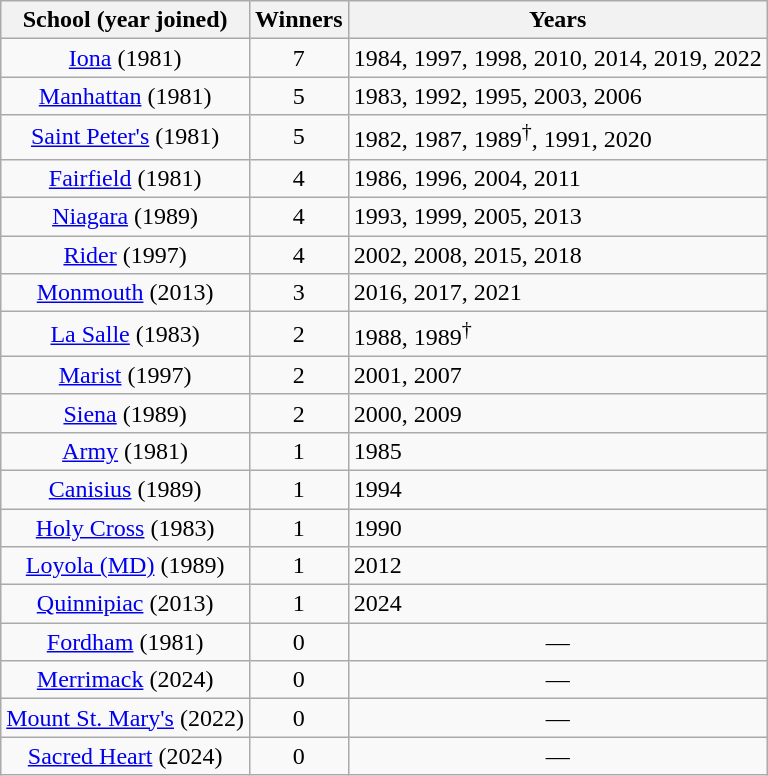<table class=wikitable>
<tr>
<th>School (year joined)</th>
<th>Winners</th>
<th>Years</th>
</tr>
<tr>
<td align=center><a href='#'>Iona</a> (1981)</td>
<td align=center>7</td>
<td>1984, 1997, 1998, 2010, 2014, 2019, 2022</td>
</tr>
<tr>
<td align=center><a href='#'>Manhattan</a> (1981)</td>
<td align=center>5</td>
<td>1983, 1992, 1995, 2003, 2006</td>
</tr>
<tr>
<td align=center><a href='#'>Saint Peter's</a> (1981)</td>
<td align=center>5</td>
<td>1982, 1987, 1989<sup>†</sup>, 1991, 2020</td>
</tr>
<tr>
<td align=center><a href='#'>Fairfield</a> (1981)</td>
<td align=center>4</td>
<td>1986, 1996, 2004, 2011</td>
</tr>
<tr>
<td align=center><a href='#'>Niagara</a> (1989)</td>
<td align=center>4</td>
<td>1993, 1999, 2005, 2013</td>
</tr>
<tr>
<td align=center><a href='#'>Rider</a> (1997)</td>
<td align=center>4</td>
<td>2002, 2008, 2015, 2018</td>
</tr>
<tr>
<td align=center><a href='#'>Monmouth</a> (2013)</td>
<td align=center>3</td>
<td>2016, 2017, 2021</td>
</tr>
<tr>
<td align=center><a href='#'>La Salle</a> (1983)</td>
<td align=center>2</td>
<td>1988, 1989<sup>†</sup></td>
</tr>
<tr>
<td align=center><a href='#'>Marist</a> (1997)</td>
<td align=center>2</td>
<td>2001, 2007</td>
</tr>
<tr>
<td align=center><a href='#'>Siena</a> (1989)</td>
<td align=center>2</td>
<td>2000, 2009</td>
</tr>
<tr>
<td align=center><a href='#'>Army</a> (1981)</td>
<td align=center>1</td>
<td>1985</td>
</tr>
<tr>
<td align=center><a href='#'>Canisius</a> (1989)</td>
<td align=center>1</td>
<td>1994</td>
</tr>
<tr>
<td align=center><a href='#'>Holy Cross</a> (1983)</td>
<td align=center>1</td>
<td>1990</td>
</tr>
<tr>
<td align=center><a href='#'>Loyola (MD)</a> (1989)</td>
<td align=center>1</td>
<td>2012</td>
</tr>
<tr>
<td align=center><a href='#'>Quinnipiac</a> (2013)</td>
<td align=center>1</td>
<td>2024</td>
</tr>
<tr>
<td align=center><a href='#'>Fordham</a> (1981)</td>
<td align=center>0</td>
<td align=center>—</td>
</tr>
<tr>
<td align=center><a href='#'>Merrimack</a> (2024)</td>
<td align=center>0</td>
<td align=center>—</td>
</tr>
<tr>
<td align=center><a href='#'>Mount St. Mary's</a> (2022)</td>
<td align=center>0</td>
<td align=center>—</td>
</tr>
<tr>
<td align=center><a href='#'>Sacred Heart</a> (2024)</td>
<td align=center>0</td>
<td align=center>—</td>
</tr>
</table>
